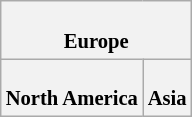<table class="wikitable plainrowheaders" style="background:#fff; font-size:86%; line-height:16px; border:grey solid 1px; border-collapse:collapse;">
<tr>
<th colspan=4><br>Europe
</th>
</tr>
<tr>
<th colspan=2><br>North America
</th>
<th colspan=2><br>Asia
</th>
</tr>
</table>
